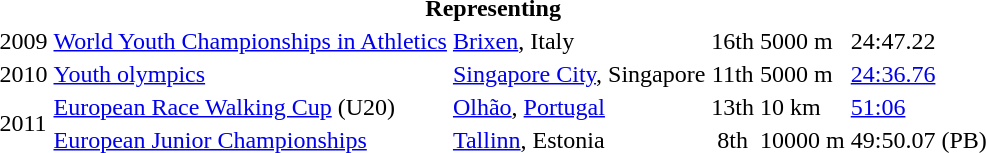<table>
<tr>
<th colspan="6">Representing </th>
</tr>
<tr>
<td>2009</td>
<td><a href='#'>World Youth Championships in Athletics</a></td>
<td><a href='#'>Brixen</a>, Italy</td>
<td align="center">16th</td>
<td>5000 m</td>
<td>24:47.22</td>
</tr>
<tr>
<td>2010</td>
<td><a href='#'>Youth olympics</a></td>
<td><a href='#'>Singapore City</a>, Singapore</td>
<td align="center">11th</td>
<td>5000 m</td>
<td><a href='#'>24:36.76</a></td>
</tr>
<tr>
<td rowspan=2>2011</td>
<td><a href='#'>European Race Walking Cup</a> (U20)</td>
<td><a href='#'>Olhão</a>, <a href='#'>Portugal</a></td>
<td>13th</td>
<td>10 km</td>
<td><a href='#'>51:06</a></td>
</tr>
<tr>
<td><a href='#'>European Junior Championships</a></td>
<td><a href='#'>Tallinn</a>, Estonia</td>
<td align="center">8th</td>
<td>10000 m</td>
<td>49:50.07 (PB)</td>
</tr>
<tr>
</tr>
</table>
